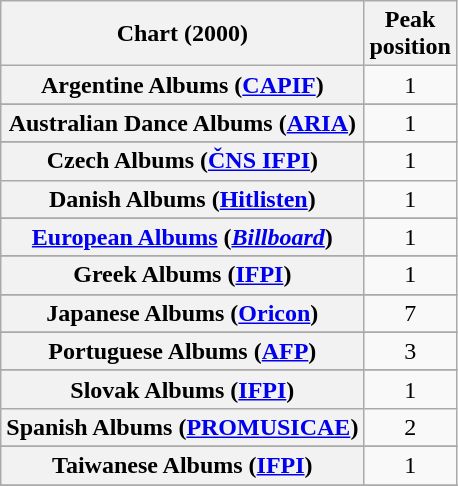<table class="wikitable sortable plainrowheaders" style="text-align:center;">
<tr>
<th scope="col">Chart (2000)</th>
<th scope="col">Peak<br>position</th>
</tr>
<tr>
<th scope="row">Argentine Albums (<a href='#'>CAPIF</a>)</th>
<td>1</td>
</tr>
<tr>
</tr>
<tr>
<th scope="row">Australian Dance Albums (<a href='#'>ARIA</a>)</th>
<td>1</td>
</tr>
<tr>
</tr>
<tr>
</tr>
<tr>
</tr>
<tr>
</tr>
<tr>
</tr>
<tr>
<th scope="row">Czech Albums (<a href='#'>ČNS IFPI</a>)</th>
<td>1</td>
</tr>
<tr>
<th scope="row">Danish Albums (<a href='#'>Hitlisten</a>)</th>
<td>1 </td>
</tr>
<tr>
</tr>
<tr>
<th scope="row"><a href='#'>European Albums</a> (<em><a href='#'>Billboard</a></em>)</th>
<td>1</td>
</tr>
<tr>
</tr>
<tr>
</tr>
<tr>
</tr>
<tr>
<th scope="row">Greek Albums (<a href='#'>IFPI</a>)</th>
<td>1<br></td>
</tr>
<tr>
</tr>
<tr>
</tr>
<tr>
</tr>
<tr>
<th scope="row">Japanese Albums (<a href='#'>Oricon</a>)</th>
<td>7<br></td>
</tr>
<tr>
</tr>
<tr>
</tr>
<tr>
</tr>
<tr>
<th scope="row">Portuguese Albums (<a href='#'>AFP</a>)</th>
<td>3</td>
</tr>
<tr>
</tr>
<tr>
<th scope="row">Slovak Albums (<a href='#'>IFPI</a>)</th>
<td style="text-align:center;">1<br></td>
</tr>
<tr>
<th scope="row">Spanish Albums (<a href='#'>PROMUSICAE</a>)</th>
<td>2</td>
</tr>
<tr>
</tr>
<tr>
</tr>
<tr>
<th scope="row">Taiwanese Albums (<a href='#'>IFPI</a>)</th>
<td>1</td>
</tr>
<tr>
</tr>
<tr>
</tr>
<tr>
</tr>
</table>
